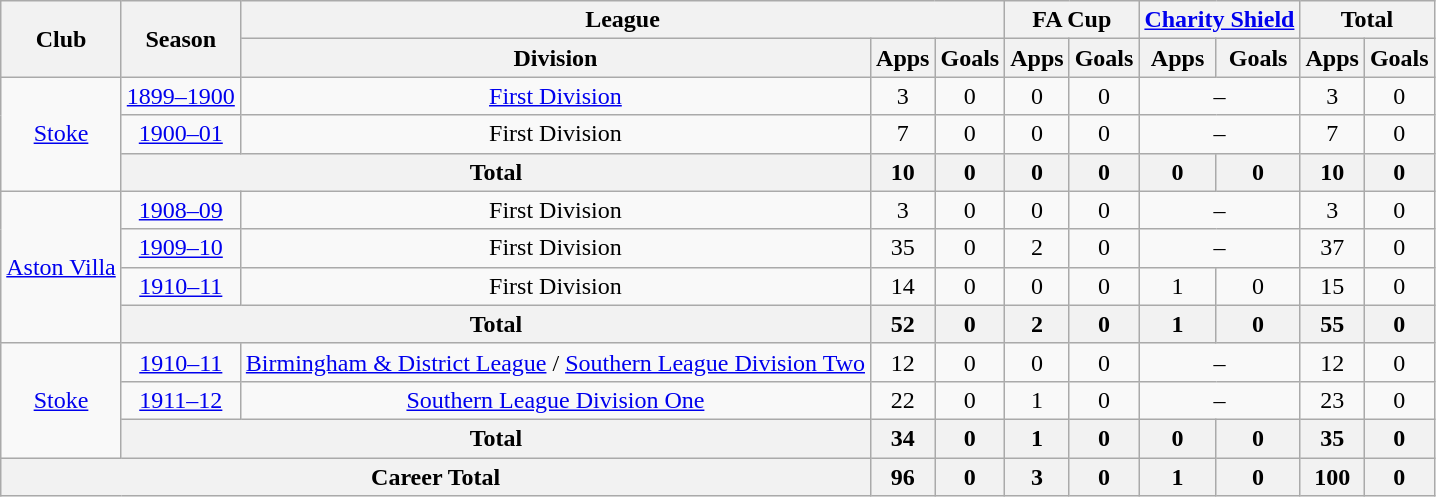<table class="wikitable" style="text-align: center;">
<tr>
<th rowspan="2">Club</th>
<th rowspan="2">Season</th>
<th colspan="3">League</th>
<th colspan="2">FA Cup</th>
<th colspan="2"><a href='#'>Charity Shield</a></th>
<th colspan="2">Total</th>
</tr>
<tr>
<th>Division</th>
<th>Apps</th>
<th>Goals</th>
<th>Apps</th>
<th>Goals</th>
<th>Apps</th>
<th>Goals</th>
<th>Apps</th>
<th>Goals</th>
</tr>
<tr>
<td rowspan="3"><a href='#'>Stoke</a></td>
<td><a href='#'>1899–1900</a></td>
<td><a href='#'>First Division</a></td>
<td>3</td>
<td>0</td>
<td>0</td>
<td>0</td>
<td colspan="2">–</td>
<td>3</td>
<td>0</td>
</tr>
<tr>
<td><a href='#'>1900–01</a></td>
<td>First Division</td>
<td>7</td>
<td>0</td>
<td>0</td>
<td>0</td>
<td colspan="2">–</td>
<td>7</td>
<td>0</td>
</tr>
<tr>
<th colspan=2>Total</th>
<th>10</th>
<th>0</th>
<th>0</th>
<th>0</th>
<th>0</th>
<th>0</th>
<th>10</th>
<th>0</th>
</tr>
<tr>
<td rowspan="4"><a href='#'>Aston Villa</a></td>
<td><a href='#'>1908–09</a></td>
<td>First Division</td>
<td>3</td>
<td>0</td>
<td>0</td>
<td>0</td>
<td colspan="2">–</td>
<td>3</td>
<td>0</td>
</tr>
<tr>
<td><a href='#'>1909–10</a></td>
<td>First Division</td>
<td>35</td>
<td>0</td>
<td>2</td>
<td>0</td>
<td colspan="2">–</td>
<td>37</td>
<td>0</td>
</tr>
<tr>
<td><a href='#'>1910–11</a></td>
<td>First Division</td>
<td>14</td>
<td>0</td>
<td>0</td>
<td>0</td>
<td>1</td>
<td>0</td>
<td>15</td>
<td>0</td>
</tr>
<tr>
<th colspan=2>Total</th>
<th>52</th>
<th>0</th>
<th>2</th>
<th>0</th>
<th>1</th>
<th>0</th>
<th>55</th>
<th>0</th>
</tr>
<tr>
<td rowspan="3"><a href='#'>Stoke</a></td>
<td><a href='#'>1910–11</a></td>
<td><a href='#'>Birmingham & District League</a> / <a href='#'>Southern League Division Two</a></td>
<td>12</td>
<td>0</td>
<td>0</td>
<td>0</td>
<td colspan="2">–</td>
<td>12</td>
<td>0</td>
</tr>
<tr>
<td><a href='#'>1911–12</a></td>
<td><a href='#'>Southern League Division One</a></td>
<td>22</td>
<td>0</td>
<td>1</td>
<td>0</td>
<td colspan="2">–</td>
<td>23</td>
<td>0</td>
</tr>
<tr>
<th colspan=2>Total</th>
<th>34</th>
<th>0</th>
<th>1</th>
<th>0</th>
<th>0</th>
<th>0</th>
<th>35</th>
<th>0</th>
</tr>
<tr>
<th colspan="3">Career Total</th>
<th>96</th>
<th>0</th>
<th>3</th>
<th>0</th>
<th>1</th>
<th>0</th>
<th>100</th>
<th>0</th>
</tr>
</table>
